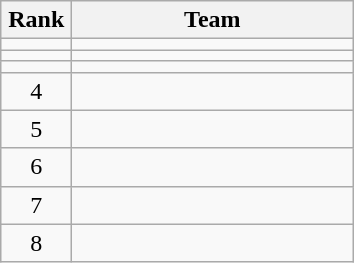<table class="wikitable" style="text-align: center;">
<tr>
<th width=40>Rank</th>
<th width=180>Team</th>
</tr>
<tr align=center>
<td></td>
<td style="text-align:left;"></td>
</tr>
<tr align=center>
<td></td>
<td style="text-align:left;"></td>
</tr>
<tr align=center>
<td></td>
<td style="text-align:left;"></td>
</tr>
<tr align=center>
<td>4</td>
<td style="text-align:left;"></td>
</tr>
<tr align=center>
<td>5</td>
<td style="text-align:left;"></td>
</tr>
<tr align=center>
<td>6</td>
<td style="text-align:left;"></td>
</tr>
<tr align=center>
<td>7</td>
<td style="text-align:left;"></td>
</tr>
<tr align=center>
<td>8</td>
<td style="text-align:left;"></td>
</tr>
</table>
